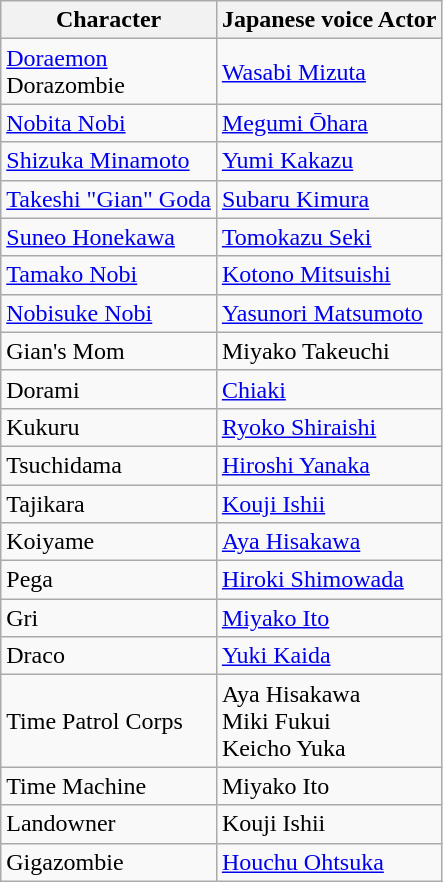<table class="wikitable">
<tr>
<th>Character</th>
<th>Japanese voice Actor</th>
</tr>
<tr>
<td><a href='#'>Doraemon</a><br>Dorazombie</td>
<td><a href='#'>Wasabi Mizuta</a></td>
</tr>
<tr>
<td><a href='#'>Nobita Nobi</a></td>
<td><a href='#'>Megumi Ōhara</a></td>
</tr>
<tr>
<td><a href='#'>Shizuka Minamoto</a></td>
<td><a href='#'>Yumi Kakazu</a></td>
</tr>
<tr>
<td><a href='#'>Takeshi "Gian" Goda</a></td>
<td><a href='#'>Subaru Kimura</a></td>
</tr>
<tr>
<td><a href='#'>Suneo Honekawa</a></td>
<td><a href='#'>Tomokazu Seki</a></td>
</tr>
<tr>
<td><a href='#'>Tamako Nobi</a></td>
<td><a href='#'>Kotono Mitsuishi</a></td>
</tr>
<tr>
<td><a href='#'>Nobisuke Nobi</a></td>
<td><a href='#'>Yasunori Matsumoto</a></td>
</tr>
<tr>
<td>Gian's Mom</td>
<td>Miyako Takeuchi</td>
</tr>
<tr>
<td>Dorami</td>
<td><a href='#'>Chiaki</a></td>
</tr>
<tr>
<td>Kukuru</td>
<td><a href='#'>Ryoko Shiraishi</a></td>
</tr>
<tr>
<td>Tsuchidama</td>
<td><a href='#'>Hiroshi Yanaka</a></td>
</tr>
<tr>
<td>Tajikara</td>
<td><a href='#'>Kouji Ishii</a></td>
</tr>
<tr>
<td>Koiyame</td>
<td><a href='#'>Aya Hisakawa</a></td>
</tr>
<tr>
<td>Pega</td>
<td><a href='#'>Hiroki Shimowada</a></td>
</tr>
<tr>
<td>Gri</td>
<td><a href='#'>Miyako Ito</a></td>
</tr>
<tr>
<td>Draco</td>
<td><a href='#'>Yuki Kaida</a></td>
</tr>
<tr>
<td>Time Patrol Corps</td>
<td>Aya Hisakawa<br>Miki Fukui<br>Keicho Yuka</td>
</tr>
<tr>
<td>Time Machine</td>
<td>Miyako Ito</td>
</tr>
<tr>
<td>Landowner</td>
<td>Kouji Ishii</td>
</tr>
<tr>
<td>Gigazombie</td>
<td><a href='#'>Houchu Ohtsuka</a></td>
</tr>
</table>
